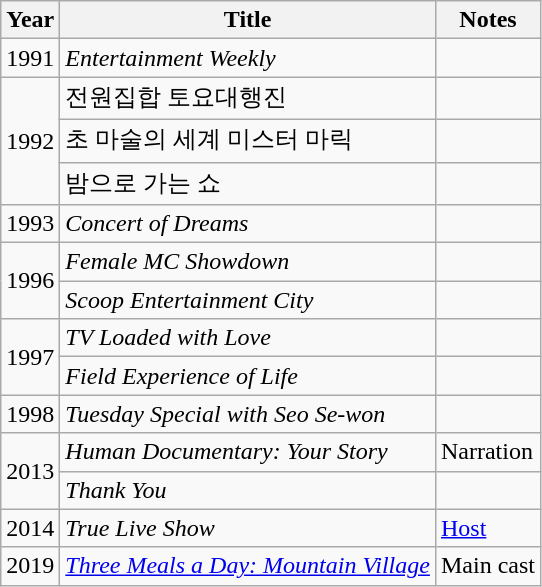<table class="wikitable sortable">
<tr>
<th>Year</th>
<th>Title</th>
<th class="unsortable">Notes</th>
</tr>
<tr>
<td>1991</td>
<td><em>Entertainment Weekly</em></td>
<td></td>
</tr>
<tr>
<td rowspan=3>1992</td>
<td>전원집합 토요대행진</td>
<td></td>
</tr>
<tr>
<td>초 마술의 세계 미스터 마릭</td>
<td></td>
</tr>
<tr>
<td>밤으로 가는 쇼</td>
<td></td>
</tr>
<tr>
<td>1993</td>
<td><em>Concert of Dreams</em></td>
<td></td>
</tr>
<tr>
<td rowspan=2>1996</td>
<td><em>Female MC Showdown</em></td>
<td></td>
</tr>
<tr>
<td><em>Scoop Entertainment City</em></td>
<td></td>
</tr>
<tr>
<td rowspan=2>1997</td>
<td><em>TV Loaded with Love</em></td>
<td></td>
</tr>
<tr>
<td><em>Field Experience of Life</em></td>
<td></td>
</tr>
<tr>
<td>1998</td>
<td><em>Tuesday Special with Seo Se-won</em></td>
<td></td>
</tr>
<tr>
<td rowspan=2>2013</td>
<td><em>Human Documentary: Your Story</em></td>
<td>Narration</td>
</tr>
<tr>
<td><em>Thank You</em></td>
<td></td>
</tr>
<tr>
<td>2014</td>
<td><em>True Live Show</em></td>
<td><a href='#'>Host</a></td>
</tr>
<tr>
<td>2019</td>
<td><em><a href='#'>Three Meals a Day: Mountain Village</a></em></td>
<td>Main cast</td>
</tr>
</table>
